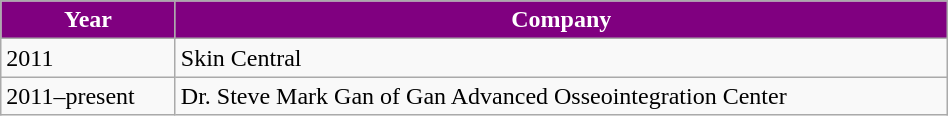<table class="wikitable" style="width:50%;">
<tr style="color:white">
<th style="background:purple;">Year</th>
<th style="background:purple;">Company</th>
</tr>
<tr>
<td>2011</td>
<td>Skin Central</td>
</tr>
<tr>
<td>2011–present</td>
<td>Dr. Steve Mark Gan of Gan Advanced Osseointegration Center</td>
</tr>
</table>
